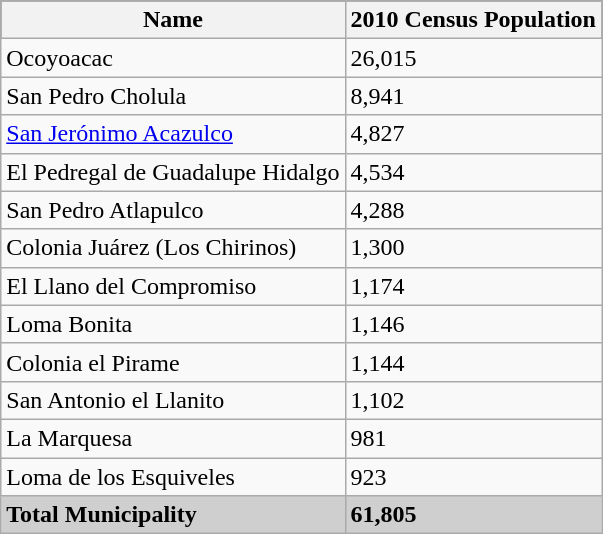<table class="wikitable">
<tr style="background:#000000; color:black;">
<th><strong>Name</strong></th>
<th><strong>2010 Census Population</strong></th>
</tr>
<tr>
<td>Ocoyoacac</td>
<td>26,015</td>
</tr>
<tr>
<td>San Pedro Cholula</td>
<td>8,941</td>
</tr>
<tr>
<td><a href='#'>San Jerónimo Acazulco</a></td>
<td>4,827</td>
</tr>
<tr>
<td>El Pedregal de Guadalupe Hidalgo</td>
<td>4,534</td>
</tr>
<tr>
<td>San Pedro Atlapulco</td>
<td>4,288</td>
</tr>
<tr>
<td>Colonia Juárez (Los Chirinos)</td>
<td>1,300</td>
</tr>
<tr>
<td>El Llano del Compromiso</td>
<td>1,174</td>
</tr>
<tr>
<td>Loma Bonita</td>
<td>1,146</td>
</tr>
<tr>
<td>Colonia el Pirame</td>
<td>1,144</td>
</tr>
<tr>
<td>San Antonio el Llanito</td>
<td>1,102</td>
</tr>
<tr>
<td>La Marquesa</td>
<td>981</td>
</tr>
<tr>
<td>Loma de los Esquiveles</td>
<td>923</td>
</tr>
<tr style="background:#CFCFCF;">
<td><strong>Total Municipality</strong></td>
<td><strong>61,805</strong></td>
</tr>
</table>
